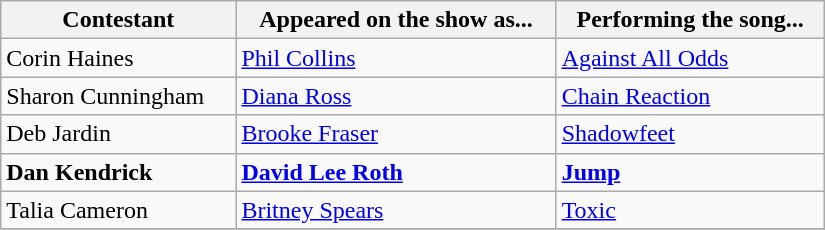<table class="wikitable" width="550px">
<tr>
<th align="left">Contestant</th>
<th align="left">Appeared on the show as...</th>
<th align="left">Performing the song...</th>
</tr>
<tr>
<td align="left">Corin Haines</td>
<td align="left"><a href='#'>Phil Collins</a></td>
<td align="left"><a href='#'>Against All Odds</a></td>
</tr>
<tr>
<td align="left">Sharon Cunningham</td>
<td align="left"><a href='#'>Diana Ross</a></td>
<td align="left"><a href='#'>Chain Reaction</a></td>
</tr>
<tr>
<td align="left">Deb Jardin</td>
<td align="left"><a href='#'>Brooke Fraser</a></td>
<td align="left"><a href='#'>Shadowfeet</a></td>
</tr>
<tr>
<td align="left"><strong>Dan Kendrick</strong></td>
<td align="left"><strong><a href='#'>David Lee Roth</a></strong></td>
<td align="left"><strong><a href='#'>Jump</a></strong></td>
</tr>
<tr>
<td align="left">Talia Cameron</td>
<td align="left"><a href='#'>Britney Spears</a></td>
<td align="left"><a href='#'>Toxic</a></td>
</tr>
<tr>
</tr>
</table>
